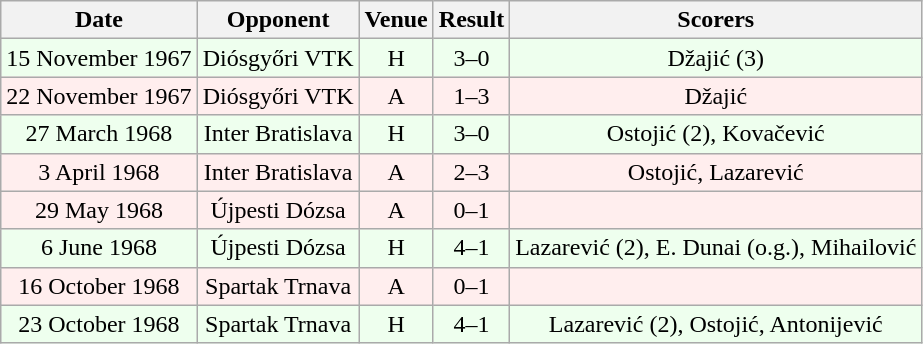<table class="wikitable sortable" style="font-size:100%; text-align:center">
<tr>
<th>Date</th>
<th>Opponent</th>
<th>Venue</th>
<th>Result</th>
<th>Scorers</th>
</tr>
<tr bgcolor = "#EEFFEE">
<td>15 November 1967</td>
<td>Diósgyőri VTK</td>
<td>H</td>
<td>3–0</td>
<td>Džajić (3)</td>
</tr>
<tr bgcolor = "#FFEEEE">
<td>22 November 1967</td>
<td>Diósgyőri VTK</td>
<td>A</td>
<td>1–3</td>
<td>Džajić</td>
</tr>
<tr bgcolor = "#EEFFEE">
<td>27 March 1968</td>
<td>Inter Bratislava</td>
<td>H</td>
<td>3–0</td>
<td>Ostojić (2), Kovačević</td>
</tr>
<tr bgcolor = "#FFEEEE">
<td>3 April 1968</td>
<td>Inter Bratislava</td>
<td>A</td>
<td>2–3</td>
<td>Ostojić, Lazarević</td>
</tr>
<tr bgcolor = "#FFEEEE">
<td>29 May 1968</td>
<td>Újpesti Dózsa</td>
<td>A</td>
<td>0–1</td>
<td></td>
</tr>
<tr bgcolor = "#EEFFEE">
<td>6 June 1968</td>
<td>Újpesti Dózsa</td>
<td>H</td>
<td>4–1</td>
<td>Lazarević (2), E. Dunai (o.g.), Mihailović</td>
</tr>
<tr bgcolor = "#FFEEEE">
<td>16 October 1968</td>
<td>Spartak Trnava</td>
<td>A</td>
<td>0–1</td>
<td></td>
</tr>
<tr bgcolor = "#EEFFEE">
<td>23 October 1968</td>
<td>Spartak Trnava</td>
<td>H</td>
<td>4–1</td>
<td>Lazarević (2), Ostojić, Antonijević</td>
</tr>
</table>
